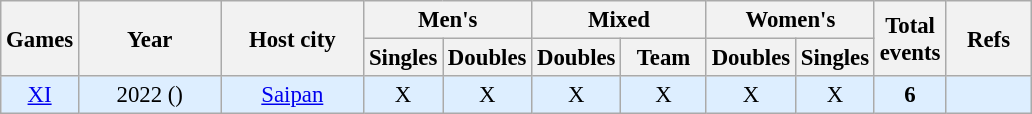<table class=wikitable style="text-align:center; font-size:95%;">
<tr>
<th width=25 rowspan=2>Games</th>
<th width=88 rowspan=2>Year</th>
<th width=88 rowspan=2>Host city </th>
<th colspan=2>Men's</th>
<th colspan=2>Mixed</th>
<th colspan=2>Women's</th>
<th rowspan=2>Total<br>events</th>
<th width=50 rowspan=2>Refs</th>
</tr>
<tr>
<th>Singles</th>
<th>Doubles</th>
<th>Doubles</th>
<th width=50>Team</th>
<th>Doubles</th>
<th>Singles</th>
</tr>
<tr bgcolor=#ddeeff>
<td align=center><a href='#'>XI</a></td>
<td align=center>2022 ()</td>
<td><a href='#'>Saipan</a> </td>
<td>X</td>
<td>X</td>
<td>X</td>
<td>X</td>
<td>X</td>
<td>X</td>
<td><strong>6</strong></td>
<td></td>
</tr>
</table>
